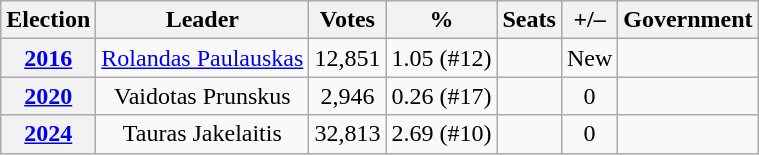<table class=wikitable style="text-align: center;">
<tr>
<th>Election</th>
<th>Leader</th>
<th>Votes</th>
<th>%</th>
<th>Seats</th>
<th>+/–</th>
<th>Government</th>
</tr>
<tr>
<th><a href='#'>2016</a></th>
<td><a href='#'>Rolandas Paulauskas</a></td>
<td>12,851</td>
<td>1.05 (#12)</td>
<td></td>
<td>New</td>
<td></td>
</tr>
<tr>
<th><a href='#'>2020</a></th>
<td>Vaidotas Prunskus</td>
<td>2,946</td>
<td>0.26 (#17)</td>
<td></td>
<td> 0</td>
<td></td>
</tr>
<tr>
<th><a href='#'>2024</a></th>
<td>Tauras Jakelaitis</td>
<td>32,813</td>
<td>2.69 (#10)</td>
<td></td>
<td> 0</td>
<td></td>
</tr>
</table>
